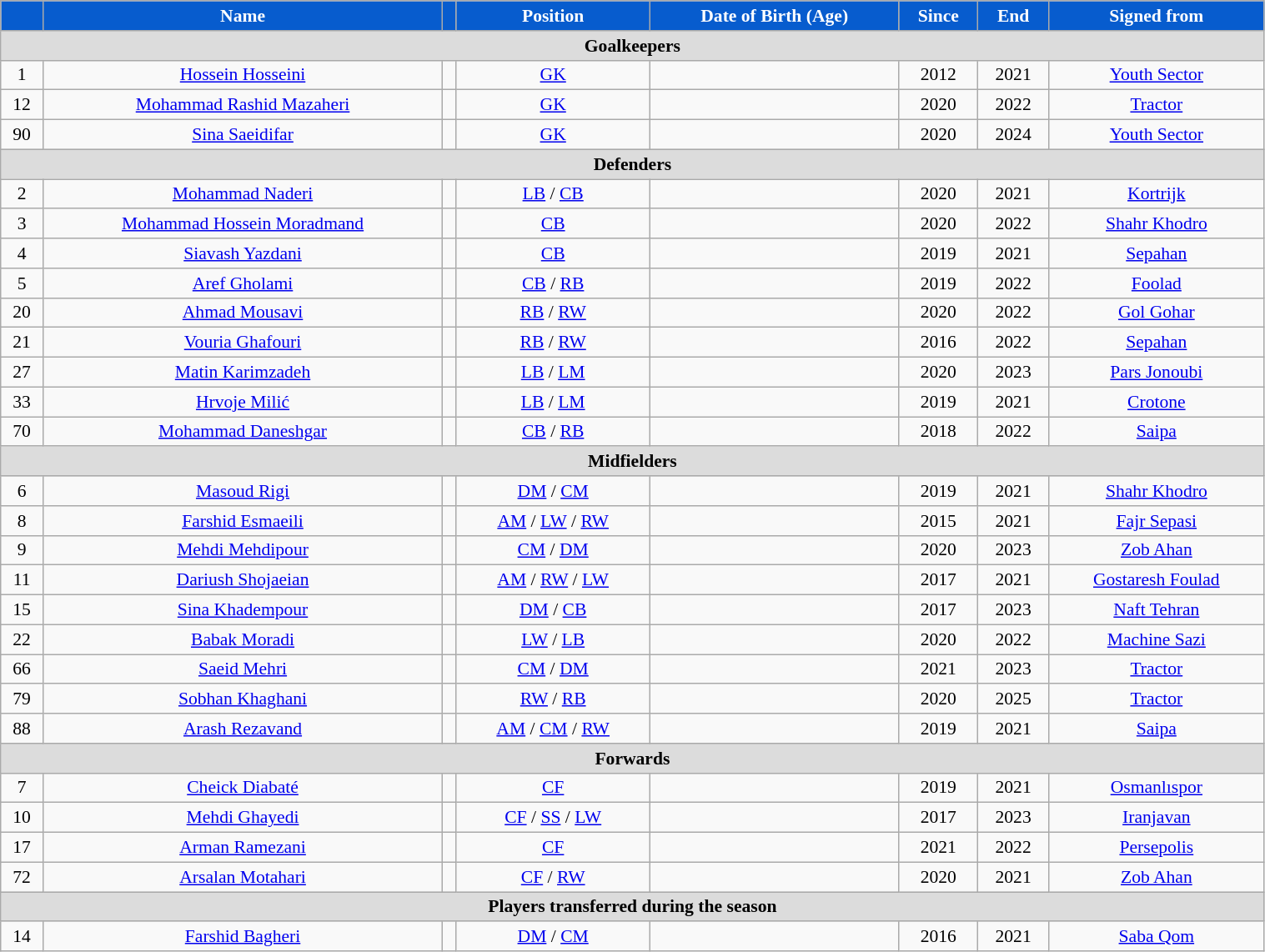<table class="wikitable" style="text-align:center; font-size:90%; width:80%;">
<tr>
<th style="background:#075CCE; color:white; text-align:center;"></th>
<th style="background:#075CCE; color:white; text-align:center;">Name</th>
<th style="background:#075CCE; color:white; text-align:center;"></th>
<th style="background:#075CCE; color:white; text-align:center;">Position</th>
<th style="background:#075CCE; color:white; text-align:center;">Date of Birth (Age)</th>
<th style="background:#075CCE; color:white; text-align:center;">Since</th>
<th style="background:#075CCE; color:white; text-align:center;">End</th>
<th style="background:#075CCE; color:white; text-align:center;">Signed from</th>
</tr>
<tr>
<th colspan=10 style="background: #DCDCDC" align=right>Goalkeepers</th>
</tr>
<tr>
<td>1</td>
<td><a href='#'>Hossein Hosseini</a></td>
<td></td>
<td><a href='#'>GK</a></td>
<td></td>
<td>2012</td>
<td>2021</td>
<td> <a href='#'>Youth Sector</a></td>
</tr>
<tr>
<td>12</td>
<td><a href='#'>Mohammad Rashid Mazaheri</a></td>
<td></td>
<td><a href='#'>GK</a></td>
<td></td>
<td>2020</td>
<td>2022</td>
<td> <a href='#'>Tractor</a></td>
</tr>
<tr>
<td>90</td>
<td><a href='#'>Sina Saeidifar</a></td>
<td></td>
<td><a href='#'>GK</a></td>
<td></td>
<td>2020</td>
<td>2024</td>
<td> <a href='#'>Youth Sector</a></td>
</tr>
<tr>
<th colspan=11 style="background: #DCDCDC" align=right>Defenders</th>
</tr>
<tr>
<td>2</td>
<td><a href='#'>Mohammad Naderi</a></td>
<td></td>
<td><a href='#'>LB</a> / <a href='#'>CB</a></td>
<td></td>
<td>2020</td>
<td>2021</td>
<td> <a href='#'>Kortrijk</a></td>
</tr>
<tr>
<td>3</td>
<td><a href='#'>Mohammad Hossein Moradmand</a></td>
<td></td>
<td><a href='#'>CB</a></td>
<td></td>
<td>2020</td>
<td>2022</td>
<td> <a href='#'>Shahr Khodro</a></td>
</tr>
<tr>
<td>4</td>
<td><a href='#'>Siavash Yazdani</a></td>
<td></td>
<td><a href='#'>CB</a></td>
<td></td>
<td>2019</td>
<td>2021</td>
<td> <a href='#'>Sepahan</a></td>
</tr>
<tr>
<td>5</td>
<td><a href='#'>Aref Gholami</a></td>
<td></td>
<td><a href='#'>CB</a> / <a href='#'>RB</a></td>
<td></td>
<td>2019</td>
<td>2022</td>
<td> <a href='#'>Foolad</a></td>
</tr>
<tr>
<td>20</td>
<td><a href='#'>Ahmad Mousavi</a></td>
<td></td>
<td><a href='#'>RB</a> / <a href='#'>RW</a></td>
<td></td>
<td>2020</td>
<td>2022</td>
<td> <a href='#'>Gol Gohar</a></td>
</tr>
<tr>
<td>21</td>
<td><a href='#'>Vouria Ghafouri</a></td>
<td></td>
<td><a href='#'>RB</a> / <a href='#'>RW</a></td>
<td></td>
<td>2016</td>
<td>2022</td>
<td> <a href='#'>Sepahan</a></td>
</tr>
<tr>
<td>27</td>
<td><a href='#'>Matin Karimzadeh</a></td>
<td></td>
<td><a href='#'>LB</a> / <a href='#'>LM</a></td>
<td></td>
<td>2020</td>
<td>2023</td>
<td> <a href='#'>Pars Jonoubi</a></td>
</tr>
<tr>
<td>33</td>
<td><a href='#'>Hrvoje Milić</a></td>
<td></td>
<td><a href='#'>LB</a> / <a href='#'>LM</a></td>
<td></td>
<td>2019</td>
<td>2021</td>
<td> <a href='#'>Crotone</a></td>
</tr>
<tr>
<td>70</td>
<td><a href='#'>Mohammad Daneshgar</a></td>
<td></td>
<td><a href='#'>CB</a> / <a href='#'>RB</a></td>
<td></td>
<td>2018</td>
<td>2022</td>
<td> <a href='#'>Saipa</a></td>
</tr>
<tr>
<th colspan=11 style="background: #DCDCDC" align=right>Midfielders</th>
</tr>
<tr>
<td>6</td>
<td><a href='#'>Masoud Rigi</a></td>
<td></td>
<td><a href='#'>DM</a> / <a href='#'>CM</a></td>
<td></td>
<td>2019</td>
<td>2021</td>
<td> <a href='#'>Shahr Khodro</a></td>
</tr>
<tr>
<td>8</td>
<td><a href='#'>Farshid Esmaeili</a></td>
<td></td>
<td><a href='#'>AM</a> / <a href='#'>LW</a> / <a href='#'>RW</a></td>
<td></td>
<td>2015</td>
<td>2021</td>
<td> <a href='#'>Fajr Sepasi</a></td>
</tr>
<tr>
<td>9</td>
<td><a href='#'>Mehdi Mehdipour</a></td>
<td></td>
<td><a href='#'>CM</a> / <a href='#'>DM</a></td>
<td></td>
<td>2020</td>
<td>2023</td>
<td> <a href='#'>Zob Ahan</a></td>
</tr>
<tr>
<td>11</td>
<td><a href='#'>Dariush Shojaeian</a></td>
<td></td>
<td><a href='#'>AM</a> / <a href='#'>RW</a> / <a href='#'>LW</a></td>
<td></td>
<td>2017</td>
<td>2021</td>
<td> <a href='#'>Gostaresh Foulad</a></td>
</tr>
<tr>
<td>15</td>
<td><a href='#'>Sina Khadempour</a></td>
<td></td>
<td><a href='#'>DM</a> / <a href='#'>CB</a></td>
<td></td>
<td>2017</td>
<td>2023</td>
<td> <a href='#'>Naft Tehran</a></td>
</tr>
<tr>
<td>22</td>
<td><a href='#'>Babak Moradi</a></td>
<td></td>
<td><a href='#'>LW</a> / <a href='#'>LB</a></td>
<td></td>
<td>2020</td>
<td>2022</td>
<td> <a href='#'>Machine Sazi</a></td>
</tr>
<tr>
<td>66</td>
<td><a href='#'>Saeid Mehri</a></td>
<td></td>
<td><a href='#'>CM</a> / <a href='#'>DM</a></td>
<td></td>
<td>2021</td>
<td>2023</td>
<td> <a href='#'>Tractor</a></td>
</tr>
<tr>
<td>79</td>
<td><a href='#'>Sobhan Khaghani</a></td>
<td></td>
<td><a href='#'>RW</a> / <a href='#'>RB</a></td>
<td></td>
<td>2020</td>
<td>2025</td>
<td> <a href='#'>Tractor</a></td>
</tr>
<tr>
<td>88</td>
<td><a href='#'>Arash Rezavand</a></td>
<td></td>
<td><a href='#'>AM</a> / <a href='#'>CM</a> / <a href='#'>RW</a></td>
<td></td>
<td>2019</td>
<td>2021</td>
<td> <a href='#'>Saipa</a></td>
</tr>
<tr>
<th colspan=11 style="background: #DCDCDC" align=right>Forwards</th>
</tr>
<tr>
<td>7</td>
<td><a href='#'>Cheick Diabaté</a></td>
<td></td>
<td><a href='#'>CF</a></td>
<td></td>
<td>2019</td>
<td>2021</td>
<td> <a href='#'>Osmanlıspor</a></td>
</tr>
<tr>
<td>10</td>
<td><a href='#'>Mehdi Ghayedi</a></td>
<td></td>
<td><a href='#'>CF</a> / <a href='#'>SS</a> / <a href='#'>LW</a></td>
<td></td>
<td>2017</td>
<td>2023</td>
<td> <a href='#'>Iranjavan</a></td>
</tr>
<tr>
<td>17</td>
<td><a href='#'>Arman Ramezani</a></td>
<td></td>
<td><a href='#'>CF</a></td>
<td></td>
<td>2021</td>
<td>2022</td>
<td> <a href='#'>Persepolis</a></td>
</tr>
<tr>
<td>72</td>
<td><a href='#'>Arsalan Motahari</a></td>
<td></td>
<td><a href='#'>CF</a> / <a href='#'>RW</a></td>
<td></td>
<td>2020</td>
<td>2021</td>
<td> <a href='#'>Zob Ahan</a></td>
</tr>
<tr>
<th colspan=10 style="background:#dcdcdc; text-align:center;">Players transferred during the season</th>
</tr>
<tr>
<td>14</td>
<td><a href='#'>Farshid Bagheri</a></td>
<td></td>
<td><a href='#'>DM</a> / <a href='#'>CM</a></td>
<td></td>
<td>2016</td>
<td>2021</td>
<td> <a href='#'>Saba Qom</a></td>
</tr>
</table>
